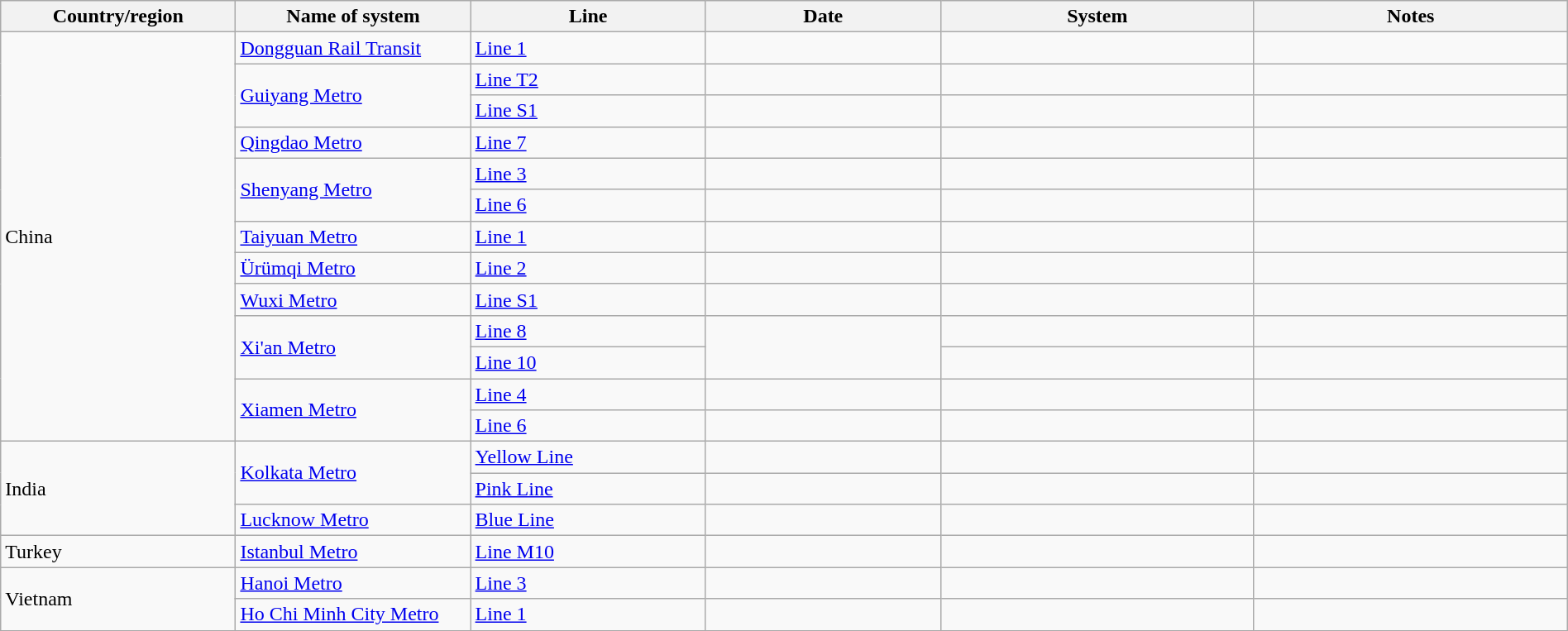<table class="wikitable sortable" style="width:100%">
<tr>
<th style="width:15%">Country/region</th>
<th style="width:15%">Name of system</th>
<th style="width:15%">Line</th>
<th style="width:15%">Date</th>
<th style="width:20%">System</th>
<th style="width:20%">Notes</th>
</tr>
<tr>
<td rowspan="13"> China</td>
<td><a href='#'>Dongguan Rail Transit</a></td>
<td><a href='#'>Line 1</a></td>
<td></td>
<td></td>
<td></td>
</tr>
<tr>
<td rowspan="2"><a href='#'>Guiyang Metro</a></td>
<td><a href='#'>Line T2</a></td>
<td></td>
<td></td>
<td></td>
</tr>
<tr>
<td><a href='#'>Line S1</a></td>
<td></td>
<td></td>
<td></td>
</tr>
<tr>
<td><a href='#'>Qingdao Metro</a></td>
<td><a href='#'>Line 7</a></td>
<td></td>
<td></td>
<td></td>
</tr>
<tr>
<td rowspan="2"><a href='#'>Shenyang Metro</a></td>
<td><a href='#'>Line 3</a></td>
<td></td>
<td></td>
<td></td>
</tr>
<tr>
<td><a href='#'>Line 6</a></td>
<td></td>
<td></td>
<td></td>
</tr>
<tr>
<td><a href='#'>Taiyuan Metro</a></td>
<td><a href='#'>Line 1</a></td>
<td></td>
<td></td>
<td></td>
</tr>
<tr>
<td><a href='#'>Ürümqi Metro</a></td>
<td><a href='#'>Line 2</a></td>
<td></td>
<td></td>
<td></td>
</tr>
<tr>
<td><a href='#'>Wuxi Metro</a></td>
<td><a href='#'>Line S1</a></td>
<td></td>
<td></td>
<td></td>
</tr>
<tr>
<td rowspan="2"><a href='#'>Xi'an Metro</a></td>
<td><a href='#'>Line 8</a></td>
<td rowspan="2"></td>
<td></td>
<td></td>
</tr>
<tr>
<td><a href='#'>Line 10</a></td>
<td></td>
<td></td>
</tr>
<tr>
<td rowspan="2"><a href='#'>Xiamen Metro</a></td>
<td><a href='#'>Line 4</a></td>
<td></td>
<td></td>
<td></td>
</tr>
<tr>
<td><a href='#'>Line 6</a></td>
<td></td>
<td></td>
<td></td>
</tr>
<tr>
<td rowspan="3"> India</td>
<td rowspan="2"><a href='#'>Kolkata Metro</a></td>
<td><a href='#'>Yellow Line</a></td>
<td></td>
<td></td>
<td></td>
</tr>
<tr>
<td><a href='#'>Pink Line</a></td>
<td></td>
<td></td>
<td></td>
</tr>
<tr>
<td><a href='#'>Lucknow Metro</a></td>
<td><a href='#'>Blue Line</a></td>
<td></td>
<td></td>
<td></td>
</tr>
<tr>
<td> Turkey</td>
<td><a href='#'>Istanbul Metro</a></td>
<td><a href='#'>Line M10</a></td>
<td></td>
<td></td>
<td></td>
</tr>
<tr>
<td rowspan="2"> Vietnam</td>
<td><a href='#'>Hanoi Metro</a></td>
<td><a href='#'>Line 3</a></td>
<td></td>
<td></td>
<td></td>
</tr>
<tr>
<td><a href='#'>Ho Chi Minh City Metro</a></td>
<td><a href='#'>Line 1</a></td>
<td></td>
<td></td>
<td></td>
</tr>
<tr>
</tr>
</table>
